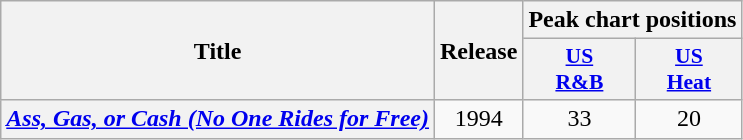<table class="wikitable plainrowheaders" style="text-align:center;">
<tr>
<th rowspan="2">Title</th>
<th rowspan="2">Release</th>
<th colspan="2">Peak chart positions</th>
</tr>
<tr>
<th scope="col" style=font-size:90%;"><a href='#'>US<br>R&B</a></th>
<th scope="col" style=font-size:90%;"><a href='#'>US<br>Heat</a></th>
</tr>
<tr>
<th scope="row"><em><a href='#'>Ass, Gas, or Cash (No One Rides for Free)</a></em></th>
<td>1994</td>
<td align="center">33</td>
<td align="center">20</td>
</tr>
</table>
